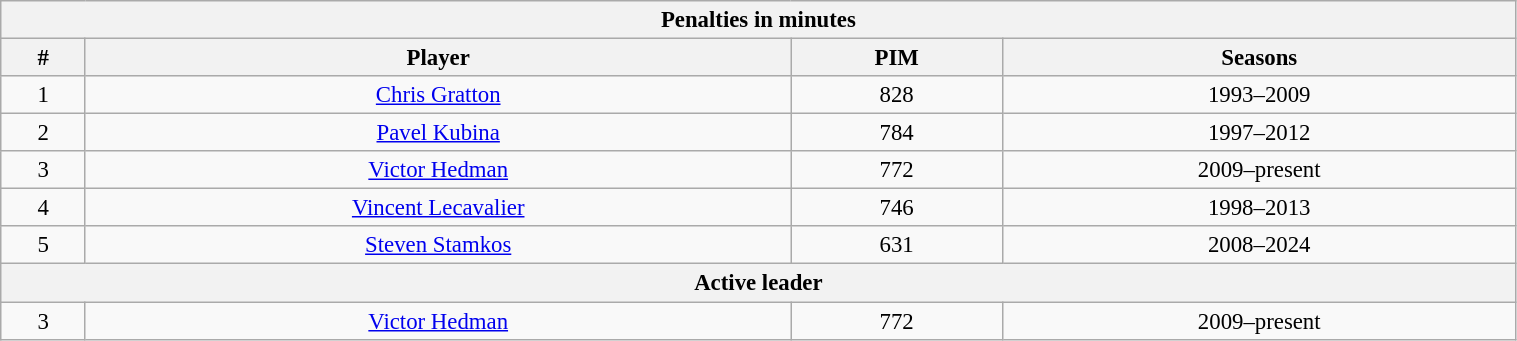<table class="wikitable" style="text-align: center; font-size: 95%" width="80%">
<tr>
<th colspan="4">Penalties in minutes</th>
</tr>
<tr>
<th>#</th>
<th>Player</th>
<th>PIM</th>
<th>Seasons</th>
</tr>
<tr>
<td>1</td>
<td><a href='#'>Chris Gratton</a></td>
<td>828</td>
<td>1993–2009</td>
</tr>
<tr>
<td>2</td>
<td><a href='#'>Pavel Kubina</a></td>
<td>784</td>
<td>1997–2012</td>
</tr>
<tr>
<td>3</td>
<td><a href='#'>Victor Hedman</a></td>
<td>772</td>
<td>2009–present</td>
</tr>
<tr>
<td>4</td>
<td><a href='#'>Vincent Lecavalier</a></td>
<td>746</td>
<td>1998–2013</td>
</tr>
<tr>
<td>5</td>
<td><a href='#'>Steven Stamkos</a></td>
<td>631</td>
<td>2008–2024</td>
</tr>
<tr>
<th colspan="4">Active leader</th>
</tr>
<tr>
<td>3</td>
<td><a href='#'>Victor Hedman</a></td>
<td>772</td>
<td>2009–present</td>
</tr>
</table>
